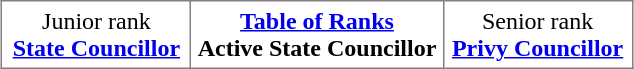<table class="toccolours" border="1" cellpadding="4" cellspacing="0" style="border-collapse: collapse; margin: 0.5em auto; clear: both;">
<tr>
<td width="30%" align="center">Junior rank<br><strong><a href='#'>State Councillor</a></strong></td>
<td width="40%" align="center"><strong><a href='#'>Table of Ranks</a></strong><br><strong>Active State Councillor</strong></td>
<td width="30%" align="center">Senior rank<br><strong><a href='#'>Privy Councillor</a></strong></td>
</tr>
</table>
